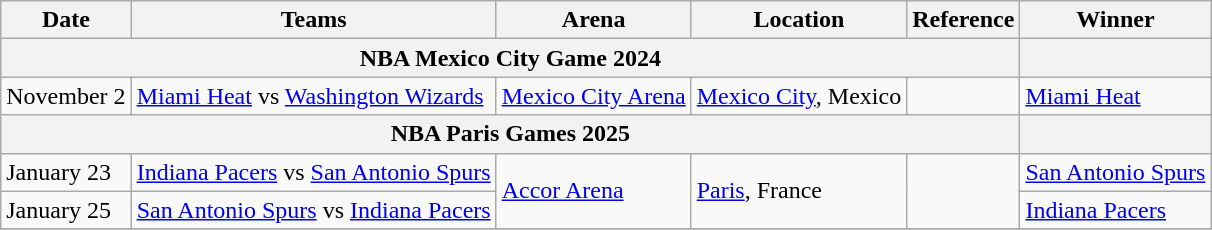<table class="wikitable">
<tr>
<th>Date</th>
<th>Teams</th>
<th>Arena</th>
<th>Location</th>
<th>Reference</th>
<th>Winner</th>
</tr>
<tr>
<th colspan="5">NBA Mexico City Game 2024</th>
<th></th>
</tr>
<tr>
<td>November 2</td>
<td><a href='#'>Miami Heat</a> vs <a href='#'>Washington Wizards</a></td>
<td><a href='#'>Mexico City Arena</a></td>
<td><a href='#'>Mexico City</a>, Mexico</td>
<td></td>
<td><a href='#'>Miami Heat</a></td>
</tr>
<tr>
<th colspan="5">NBA Paris Games 2025</th>
<th></th>
</tr>
<tr>
<td>January 23</td>
<td><a href='#'>Indiana Pacers</a> vs <a href='#'>San Antonio Spurs</a></td>
<td rowspan=2><a href='#'>Accor Arena</a></td>
<td rowspan=2><a href='#'>Paris</a>, France</td>
<td rowspan=2></td>
<td><a href='#'>San Antonio Spurs</a></td>
</tr>
<tr>
<td>January 25</td>
<td><a href='#'>San Antonio Spurs</a> vs <a href='#'>Indiana Pacers</a></td>
<td><a href='#'>Indiana Pacers</a></td>
</tr>
<tr>
</tr>
</table>
